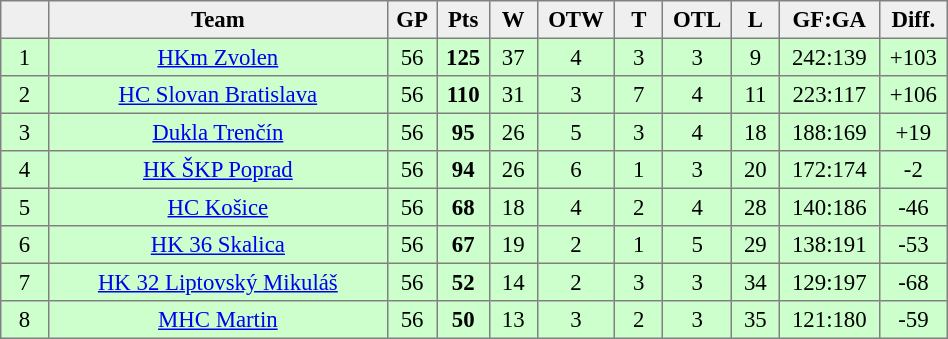<table cellpadding="3" cellspacing="0" border="1" style="font-size: 95%; text-align: center; border: gray solid 1px; border-collapse: collapse;" width="50%">
<tr bgcolor=#efefef>
<th width="20"></th>
<th width="185">Team</th>
<th width="20">GP</th>
<th width="20">Pts</th>
<th width="20">W</th>
<th width="20">OTW</th>
<th width="20">T</th>
<th width="20">OTL</th>
<th width="20">L</th>
<th width="20">GF:GA</th>
<th width="20">Diff.</th>
</tr>
<tr align="center" bgcolor="#ccffcc">
<td>1</td>
<td><a href='#'>HKm Zvolen</a></td>
<td>56</td>
<td><strong>125</strong></td>
<td>37</td>
<td>4</td>
<td>3</td>
<td>3</td>
<td>9</td>
<td>242:139</td>
<td>+103</td>
</tr>
<tr align="center" bgcolor="#ccffcc">
<td>2</td>
<td><a href='#'>HC Slovan Bratislava</a></td>
<td>56</td>
<td><strong>110</strong></td>
<td>31</td>
<td>3</td>
<td>7</td>
<td>4</td>
<td>11</td>
<td>223:117</td>
<td>+106</td>
</tr>
<tr align="center" bgcolor="#ccffcc">
<td>3</td>
<td><a href='#'>Dukla Trenčín</a></td>
<td>56</td>
<td><strong>95</strong></td>
<td>26</td>
<td>5</td>
<td>3</td>
<td>4</td>
<td>18</td>
<td>188:169</td>
<td>+19</td>
</tr>
<tr align="center" bgcolor="#ccffcc">
<td>4</td>
<td><a href='#'>HK ŠKP Poprad</a></td>
<td>56</td>
<td><strong>94</strong></td>
<td>26</td>
<td>6</td>
<td>1</td>
<td>3</td>
<td>20</td>
<td>172:174</td>
<td>-2</td>
</tr>
<tr align="center" bgcolor="#ccffcc">
<td>5</td>
<td><a href='#'>HC Košice</a></td>
<td>56</td>
<td><strong>68</strong></td>
<td>18</td>
<td>4</td>
<td>2</td>
<td>4</td>
<td>28</td>
<td>140:186</td>
<td>-46</td>
</tr>
<tr align="center" bgcolor="#ccffcc">
<td>6</td>
<td><a href='#'>HK 36 Skalica</a></td>
<td>56</td>
<td><strong>67</strong></td>
<td>19</td>
<td>2</td>
<td>1</td>
<td>5</td>
<td>29</td>
<td>138:191</td>
<td>-53</td>
</tr>
<tr align="center" bgcolor="#ccffcc">
<td>7</td>
<td><a href='#'>HK 32 Liptovský Mikuláš</a></td>
<td>56</td>
<td><strong>52</strong></td>
<td>14</td>
<td>2</td>
<td>3</td>
<td>3</td>
<td>34</td>
<td>129:197</td>
<td>-68</td>
</tr>
<tr align="center" bgcolor="#ccffcc">
<td>8</td>
<td><a href='#'>MHC Martin</a></td>
<td>56</td>
<td><strong>50</strong></td>
<td>13</td>
<td>3</td>
<td>2</td>
<td>3</td>
<td>35</td>
<td>121:180</td>
<td>-59</td>
</tr>
</table>
